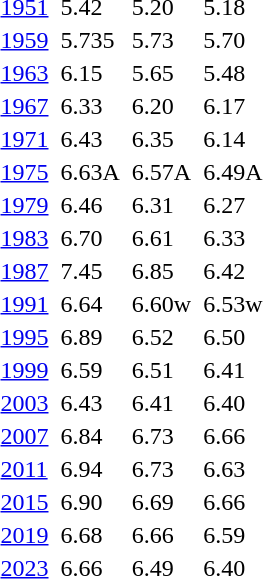<table>
<tr valign="top">
<td><a href='#'>1951</a><br></td>
<td></td>
<td>5.42</td>
<td></td>
<td>5.20</td>
<td></td>
<td>5.18</td>
</tr>
<tr valign="top">
<td><a href='#'>1959</a><br></td>
<td></td>
<td>5.735</td>
<td></td>
<td>5.73</td>
<td></td>
<td>5.70</td>
</tr>
<tr valign="top">
<td><a href='#'>1963</a><br></td>
<td></td>
<td>6.15</td>
<td></td>
<td>5.65</td>
<td></td>
<td>5.48</td>
</tr>
<tr valign="top">
<td><a href='#'>1967</a><br></td>
<td></td>
<td>6.33</td>
<td></td>
<td>6.20</td>
<td></td>
<td>6.17</td>
</tr>
<tr valign="top">
<td><a href='#'>1971</a><br></td>
<td></td>
<td>6.43</td>
<td></td>
<td>6.35</td>
<td></td>
<td>6.14</td>
</tr>
<tr valign="top">
<td><a href='#'>1975</a><br></td>
<td></td>
<td>6.63A</td>
<td></td>
<td>6.57A</td>
<td></td>
<td>6.49A</td>
</tr>
<tr valign="top">
<td><a href='#'>1979</a><br></td>
<td></td>
<td>6.46</td>
<td></td>
<td>6.31</td>
<td></td>
<td>6.27</td>
</tr>
<tr valign="top">
<td><a href='#'>1983</a><br></td>
<td></td>
<td>6.70</td>
<td></td>
<td>6.61</td>
<td></td>
<td>6.33</td>
</tr>
<tr valign="top">
<td><a href='#'>1987</a><br></td>
<td></td>
<td>7.45</td>
<td></td>
<td>6.85</td>
<td></td>
<td>6.42</td>
</tr>
<tr valign="top">
<td><a href='#'>1991</a><br></td>
<td></td>
<td>6.64</td>
<td></td>
<td>6.60w</td>
<td></td>
<td>6.53w</td>
</tr>
<tr valign="top">
<td><a href='#'>1995</a><br></td>
<td></td>
<td>6.89</td>
<td></td>
<td>6.52</td>
<td></td>
<td>6.50</td>
</tr>
<tr valign="top">
<td><a href='#'>1999</a><br></td>
<td></td>
<td>6.59</td>
<td></td>
<td>6.51</td>
<td></td>
<td>6.41</td>
</tr>
<tr valign="top">
<td><a href='#'>2003</a><br></td>
<td></td>
<td>6.43</td>
<td></td>
<td>6.41</td>
<td></td>
<td>6.40</td>
</tr>
<tr valign="top">
<td><a href='#'>2007</a><br></td>
<td></td>
<td>6.84</td>
<td></td>
<td>6.73</td>
<td></td>
<td>6.66</td>
</tr>
<tr valign="top">
<td><a href='#'>2011</a><br></td>
<td></td>
<td>6.94</td>
<td></td>
<td>6.73</td>
<td></td>
<td>6.63</td>
</tr>
<tr valign="top">
<td><a href='#'>2015</a><br></td>
<td></td>
<td>6.90</td>
<td></td>
<td>6.69</td>
<td></td>
<td>6.66</td>
</tr>
<tr valign="top">
<td><a href='#'>2019</a><br></td>
<td></td>
<td>6.68</td>
<td></td>
<td>6.66</td>
<td></td>
<td>6.59</td>
</tr>
<tr valign="top">
<td><a href='#'>2023</a><br></td>
<td></td>
<td>6.66</td>
<td></td>
<td>6.49</td>
<td></td>
<td>6.40</td>
</tr>
</table>
